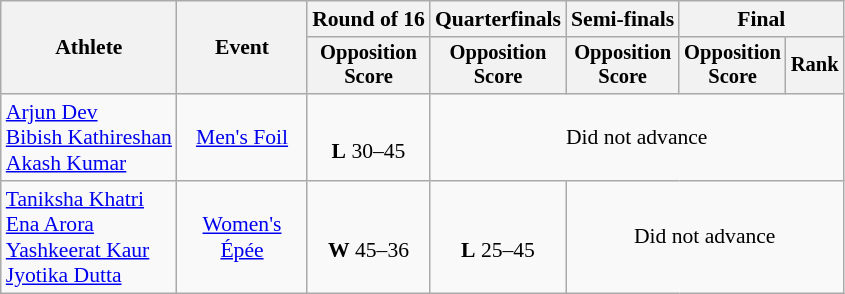<table class=wikitable style="text-align:center; font-size:90%">
<tr>
<th rowspan="2">Athlete</th>
<th rowspan="2" width="80px">Event</th>
<th>Round of 16</th>
<th>Quarterfinals</th>
<th>Semi-finals</th>
<th colspan="2">Final</th>
</tr>
<tr style="font-size:95%">
<th>Opposition<br>Score</th>
<th>Opposition<br>Score</th>
<th>Opposition<br>Score</th>
<th>Opposition<br>Score</th>
<th>Rank</th>
</tr>
<tr>
<td style="text-align:left"><a href='#'>Arjun Dev</a><br><a href='#'>Bibish Kathireshan</a><br><a href='#'>Akash Kumar</a></td>
<td><a href='#'>Men's Foil</a></td>
<td> <br> <strong>L</strong> 30–45</td>
<td colspan=4>Did not advance</td>
</tr>
<tr>
<td style="text-align:left"><a href='#'>Taniksha Khatri</a><br><a href='#'>Ena Arora</a><br><a href='#'>Yashkeerat Kaur</a><br><a href='#'>Jyotika Dutta</a></td>
<td><a href='#'>Women's Épée</a></td>
<td> <br> <strong>W</strong> 45–36</td>
<td> <br><strong>L</strong> 25–45</td>
<td colspan=3>Did not advance</td>
</tr>
</table>
